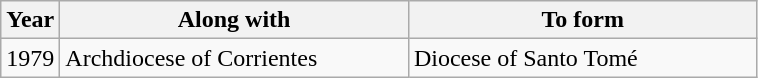<table class="wikitable">
<tr>
<th>Year</th>
<th width="225">Along with</th>
<th width="225">To form</th>
</tr>
<tr valign="top">
<td>1979</td>
<td>Archdiocese of Corrientes</td>
<td>Diocese of Santo Tomé</td>
</tr>
</table>
